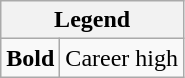<table class="wikitable mw-collapsible">
<tr>
<th colspan="2">Legend</th>
</tr>
<tr>
<td><strong>Bold</strong></td>
<td>Career high</td>
</tr>
</table>
